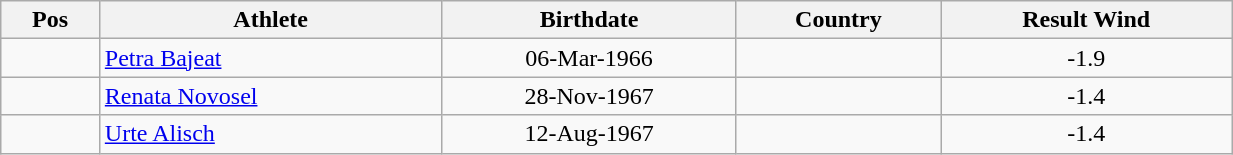<table class="wikitable"  style="text-align:center; width:65%;">
<tr>
<th>Pos</th>
<th>Athlete</th>
<th>Birthdate</th>
<th>Country</th>
<th>Result Wind</th>
</tr>
<tr>
<td align=center></td>
<td align=left><a href='#'>Petra Bajeat</a></td>
<td>06-Mar-1966</td>
<td align=left></td>
<td> -1.9</td>
</tr>
<tr>
<td align=center></td>
<td align=left><a href='#'>Renata Novosel</a></td>
<td>28-Nov-1967</td>
<td align=left></td>
<td> -1.4</td>
</tr>
<tr>
<td align=center></td>
<td align=left><a href='#'>Urte Alisch</a></td>
<td>12-Aug-1967</td>
<td align=left></td>
<td> -1.4</td>
</tr>
</table>
